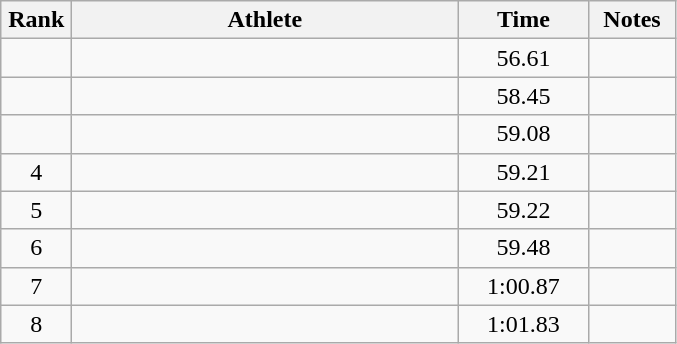<table class="wikitable" style="text-align:center">
<tr>
<th width=40>Rank</th>
<th width=250>Athlete</th>
<th width=80>Time</th>
<th width=50>Notes</th>
</tr>
<tr>
<td></td>
<td align=left></td>
<td>56.61</td>
<td></td>
</tr>
<tr>
<td></td>
<td align=left></td>
<td>58.45</td>
<td></td>
</tr>
<tr>
<td></td>
<td align=left></td>
<td>59.08</td>
<td></td>
</tr>
<tr>
<td>4</td>
<td align=left></td>
<td>59.21</td>
<td></td>
</tr>
<tr>
<td>5</td>
<td align=left></td>
<td>59.22</td>
<td></td>
</tr>
<tr>
<td>6</td>
<td align=left></td>
<td>59.48</td>
<td></td>
</tr>
<tr>
<td>7</td>
<td align=left></td>
<td>1:00.87</td>
<td></td>
</tr>
<tr>
<td>8</td>
<td align=left></td>
<td>1:01.83</td>
<td></td>
</tr>
</table>
